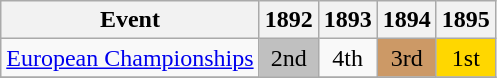<table class="wikitable">
<tr>
<th>Event</th>
<th>1892</th>
<th>1893</th>
<th>1894</th>
<th>1895</th>
</tr>
<tr>
<td><a href='#'>European Championships</a></td>
<td align="center" bgcolor="silver">2nd</td>
<td align="center">4th</td>
<td align="center" bgcolor="cc9966">3rd</td>
<td align="center" bgcolor="gold">1st</td>
</tr>
<tr>
</tr>
</table>
